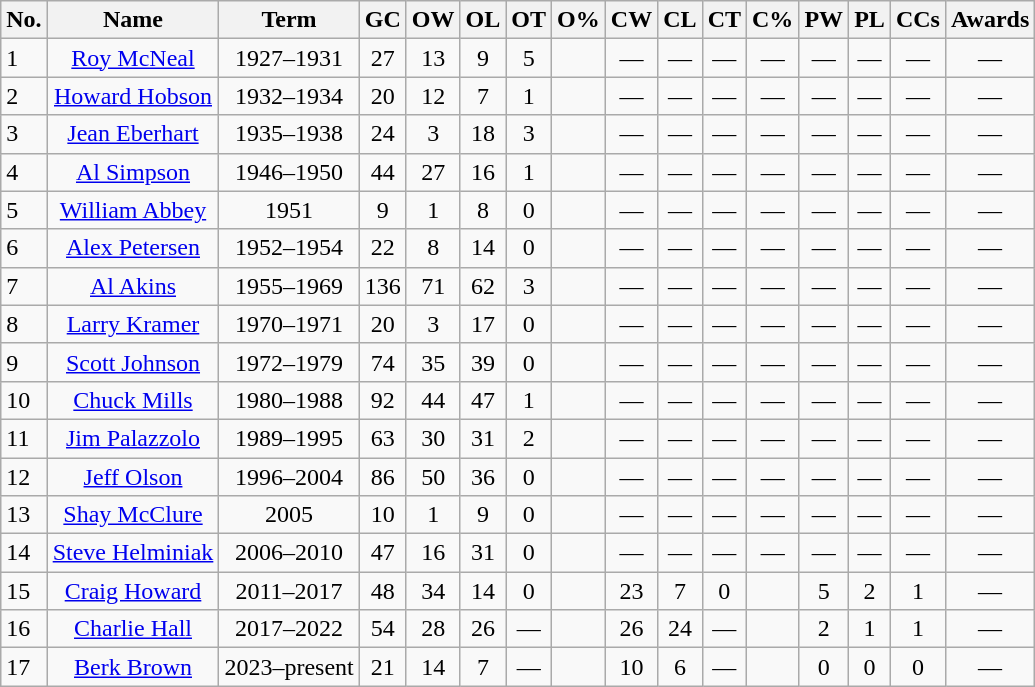<table class="wikitable sortable">
<tr>
<th>No.</th>
<th>Name</th>
<th>Term</th>
<th>GC</th>
<th>OW</th>
<th>OL</th>
<th>OT</th>
<th>O%</th>
<th>CW</th>
<th>CL</th>
<th>CT</th>
<th>C%</th>
<th>PW</th>
<th>PL</th>
<th>CCs</th>
<th class="unsortable">Awards</th>
</tr>
<tr>
<td>1</td>
<td align="center"><a href='#'>Roy McNeal</a></td>
<td align="center">1927–1931</td>
<td align="center">27</td>
<td align="center">13</td>
<td align="center">9</td>
<td align="center">5</td>
<td align="center"></td>
<td align="center">—</td>
<td align="center">—</td>
<td align="center">—</td>
<td align="center">—</td>
<td align="center">—</td>
<td align="center">—</td>
<td align="center">—</td>
<td align="center">—</td>
</tr>
<tr>
<td>2</td>
<td align="center"><a href='#'>Howard Hobson</a></td>
<td align="center">1932–1934</td>
<td align="center">20</td>
<td align="center">12</td>
<td align="center">7</td>
<td align="center">1</td>
<td align="center"></td>
<td align="center">—</td>
<td align="center">—</td>
<td align="center">—</td>
<td align="center">—</td>
<td align="center">—</td>
<td align="center">—</td>
<td align="center">—</td>
<td align="center">—</td>
</tr>
<tr>
<td>3</td>
<td align="center"><a href='#'>Jean Eberhart</a></td>
<td align="center">1935–1938</td>
<td align="center">24</td>
<td align="center">3</td>
<td align="center">18</td>
<td align="center">3</td>
<td align="center"></td>
<td align="center">—</td>
<td align="center">—</td>
<td align="center">—</td>
<td align="center">—</td>
<td align="center">—</td>
<td align="center">—</td>
<td align="center">—</td>
<td align="center">—</td>
</tr>
<tr>
<td>4</td>
<td align="center"><a href='#'>Al Simpson</a></td>
<td align="center">1946–1950</td>
<td align="center">44</td>
<td align="center">27</td>
<td align="center">16</td>
<td align="center">1</td>
<td align="center"></td>
<td align="center">—</td>
<td align="center">—</td>
<td align="center">—</td>
<td align="center">—</td>
<td align="center">—</td>
<td align="center">—</td>
<td align="center">—</td>
<td align="center">—</td>
</tr>
<tr>
<td>5</td>
<td align="center"><a href='#'>William Abbey</a></td>
<td align="center">1951</td>
<td align="center">9</td>
<td align="center">1</td>
<td align="center">8</td>
<td align="center">0</td>
<td align="center"></td>
<td align="center">—</td>
<td align="center">—</td>
<td align="center">—</td>
<td align="center">—</td>
<td align="center">—</td>
<td align="center">—</td>
<td align="center">—</td>
<td align="center">—</td>
</tr>
<tr>
<td>6</td>
<td align="center"><a href='#'>Alex Petersen</a></td>
<td align="center">1952–1954</td>
<td align="center">22</td>
<td align="center">8</td>
<td align="center">14</td>
<td align="center">0</td>
<td align="center"></td>
<td align="center">—</td>
<td align="center">—</td>
<td align="center">—</td>
<td align="center">—</td>
<td align="center">—</td>
<td align="center">—</td>
<td align="center">—</td>
<td align="center">—</td>
</tr>
<tr>
<td>7</td>
<td align="center"><a href='#'>Al Akins</a></td>
<td align="center">1955–1969</td>
<td align="center">136</td>
<td align="center">71</td>
<td align="center">62</td>
<td align="center">3</td>
<td align="center"></td>
<td align="center">—</td>
<td align="center">—</td>
<td align="center">—</td>
<td align="center">—</td>
<td align="center">—</td>
<td align="center">—</td>
<td align="center">—</td>
<td align="center">—</td>
</tr>
<tr>
<td>8</td>
<td align="center"><a href='#'>Larry Kramer</a></td>
<td align="center">1970–1971</td>
<td align="center">20</td>
<td align="center">3</td>
<td align="center">17</td>
<td align="center">0</td>
<td align="center"></td>
<td align="center">—</td>
<td align="center">—</td>
<td align="center">—</td>
<td align="center">—</td>
<td align="center">—</td>
<td align="center">—</td>
<td align="center">—</td>
<td align="center">—</td>
</tr>
<tr>
<td>9</td>
<td align="center"><a href='#'>Scott Johnson</a></td>
<td align="center">1972–1979</td>
<td align="center">74</td>
<td align="center">35</td>
<td align="center">39</td>
<td align="center">0</td>
<td align="center"></td>
<td align="center">—</td>
<td align="center">—</td>
<td align="center">—</td>
<td align="center">—</td>
<td align="center">—</td>
<td align="center">—</td>
<td align="center">—</td>
<td align="center">—</td>
</tr>
<tr>
<td>10</td>
<td align="center"><a href='#'>Chuck Mills</a></td>
<td align="center">1980–1988</td>
<td align="center">92</td>
<td align="center">44</td>
<td align="center">47</td>
<td align="center">1</td>
<td align="center"></td>
<td align="center">—</td>
<td align="center">—</td>
<td align="center">—</td>
<td align="center">—</td>
<td align="center">—</td>
<td align="center">—</td>
<td align="center">—</td>
<td align="center">—</td>
</tr>
<tr>
<td>11</td>
<td align="center"><a href='#'>Jim Palazzolo</a></td>
<td align="center">1989–1995</td>
<td align="center">63</td>
<td align="center">30</td>
<td align="center">31</td>
<td align="center">2</td>
<td align="center"></td>
<td align="center">—</td>
<td align="center">—</td>
<td align="center">—</td>
<td align="center">—</td>
<td align="center">—</td>
<td align="center">—</td>
<td align="center">—</td>
<td align="center">—</td>
</tr>
<tr>
<td>12</td>
<td align="center"><a href='#'>Jeff Olson</a></td>
<td align="center">1996–2004</td>
<td align="center">86</td>
<td align="center">50</td>
<td align="center">36</td>
<td align="center">0</td>
<td align="center"></td>
<td align="center">—</td>
<td align="center">—</td>
<td align="center">—</td>
<td align="center">—</td>
<td align="center">—</td>
<td align="center">—</td>
<td align="center">—</td>
<td align="center">—</td>
</tr>
<tr>
<td>13</td>
<td align="center"><a href='#'>Shay McClure</a></td>
<td align="center">2005</td>
<td align="center">10</td>
<td align="center">1</td>
<td align="center">9</td>
<td align="center">0</td>
<td align="center"></td>
<td align="center">—</td>
<td align="center">—</td>
<td align="center">—</td>
<td align="center">—</td>
<td align="center">—</td>
<td align="center">—</td>
<td align="center">—</td>
<td align="center">—</td>
</tr>
<tr>
<td>14</td>
<td align="center"><a href='#'>Steve Helminiak</a></td>
<td align="center">2006–2010</td>
<td align="center">47</td>
<td align="center">16</td>
<td align="center">31</td>
<td align="center">0</td>
<td align="center"></td>
<td align="center">—</td>
<td align="center">—</td>
<td align="center">—</td>
<td align="center">—</td>
<td align="center">—</td>
<td align="center">—</td>
<td align="center">—</td>
<td align="center">—</td>
</tr>
<tr>
<td>15</td>
<td align="center"><a href='#'>Craig Howard</a></td>
<td align="center">2011–2017</td>
<td align="center">48</td>
<td align="center">34</td>
<td align="center">14</td>
<td align="center">0</td>
<td align="center"></td>
<td align="center">23</td>
<td align="center">7</td>
<td align="center">0</td>
<td align="center"></td>
<td align="center">5</td>
<td align="center">2</td>
<td align="center">1</td>
<td align="center">—</td>
</tr>
<tr>
<td>16</td>
<td align="center"><a href='#'>Charlie Hall</a></td>
<td align="center">2017–2022</td>
<td align="center">54</td>
<td align="center">28</td>
<td align="center">26</td>
<td align="center">—</td>
<td align="center"></td>
<td align="center">26</td>
<td align="center">24</td>
<td align="center">—</td>
<td align="center"></td>
<td align="center">2</td>
<td align="center">1</td>
<td align="center">1</td>
<td align="center">—</td>
</tr>
<tr>
<td>17</td>
<td align="center"><a href='#'>Berk Brown</a></td>
<td align="center">2023–present</td>
<td align="center">21</td>
<td align="center">14</td>
<td align="center">7</td>
<td align="center">—</td>
<td align="center"></td>
<td align="center">10</td>
<td align="center">6</td>
<td align="center">—</td>
<td align="center"></td>
<td align="center">0</td>
<td align="center">0</td>
<td align="center">0</td>
<td align="center">—</td>
</tr>
</table>
